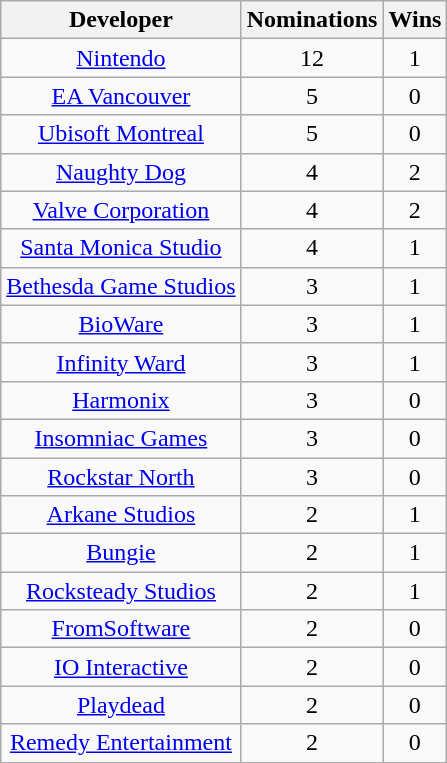<table class="wikitable sortable plainrowheaders" style="text-align:center">
<tr>
<th scope="col">Developer</th>
<th scope="col">Nominations</th>
<th scope="col">Wins</th>
</tr>
<tr>
<td><a href='#'>Nintendo</a></td>
<td>12</td>
<td>1</td>
</tr>
<tr>
<td><a href='#'>EA Vancouver</a></td>
<td>5</td>
<td>0</td>
</tr>
<tr>
<td><a href='#'>Ubisoft Montreal</a></td>
<td>5</td>
<td>0</td>
</tr>
<tr>
<td><a href='#'>Naughty Dog</a></td>
<td>4</td>
<td>2</td>
</tr>
<tr>
<td><a href='#'>Valve Corporation</a></td>
<td>4</td>
<td>2</td>
</tr>
<tr>
<td><a href='#'>Santa Monica Studio</a></td>
<td>4</td>
<td>1</td>
</tr>
<tr>
<td><a href='#'>Bethesda Game Studios</a></td>
<td>3</td>
<td>1</td>
</tr>
<tr>
<td><a href='#'>BioWare</a></td>
<td>3</td>
<td>1</td>
</tr>
<tr>
<td><a href='#'>Infinity Ward</a></td>
<td>3</td>
<td>1</td>
</tr>
<tr>
<td><a href='#'>Harmonix</a></td>
<td>3</td>
<td>0</td>
</tr>
<tr>
<td><a href='#'>Insomniac Games</a></td>
<td>3</td>
<td>0</td>
</tr>
<tr>
<td><a href='#'>Rockstar North</a></td>
<td>3</td>
<td>0</td>
</tr>
<tr>
<td><a href='#'>Arkane Studios</a></td>
<td>2</td>
<td>1</td>
</tr>
<tr>
<td><a href='#'>Bungie</a></td>
<td>2</td>
<td>1</td>
</tr>
<tr>
<td><a href='#'>Rocksteady Studios</a></td>
<td>2</td>
<td>1</td>
</tr>
<tr>
<td><a href='#'>FromSoftware</a></td>
<td>2</td>
<td>0</td>
</tr>
<tr>
<td><a href='#'>IO Interactive</a></td>
<td>2</td>
<td>0</td>
</tr>
<tr>
<td><a href='#'>Playdead</a></td>
<td>2</td>
<td>0</td>
</tr>
<tr>
<td><a href='#'>Remedy Entertainment</a></td>
<td>2</td>
<td>0</td>
</tr>
</table>
